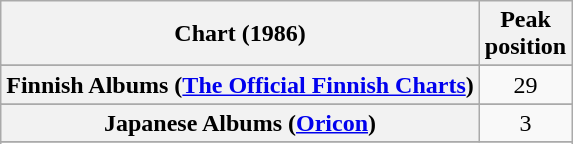<table class="wikitable sortable plainrowheaders" style="text-align:center">
<tr>
<th scope="col">Chart (1986)</th>
<th scope="col">Peak<br>position</th>
</tr>
<tr>
</tr>
<tr>
</tr>
<tr>
<th scope="row">Finnish Albums (<a href='#'>The Official Finnish Charts</a>)</th>
<td align="center">29</td>
</tr>
<tr>
</tr>
<tr>
<th scope="row">Japanese Albums (<a href='#'>Oricon</a>)</th>
<td align="center">3</td>
</tr>
<tr>
</tr>
<tr>
</tr>
<tr>
</tr>
<tr>
</tr>
</table>
